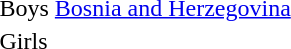<table>
<tr>
<td>Boys <br></td>
<td> <a href='#'>Bosnia and Herzegovina</a></td>
<td></td>
<td></td>
</tr>
<tr>
<td>Girls <br></td>
<td></td>
<td></td>
<td></td>
</tr>
</table>
